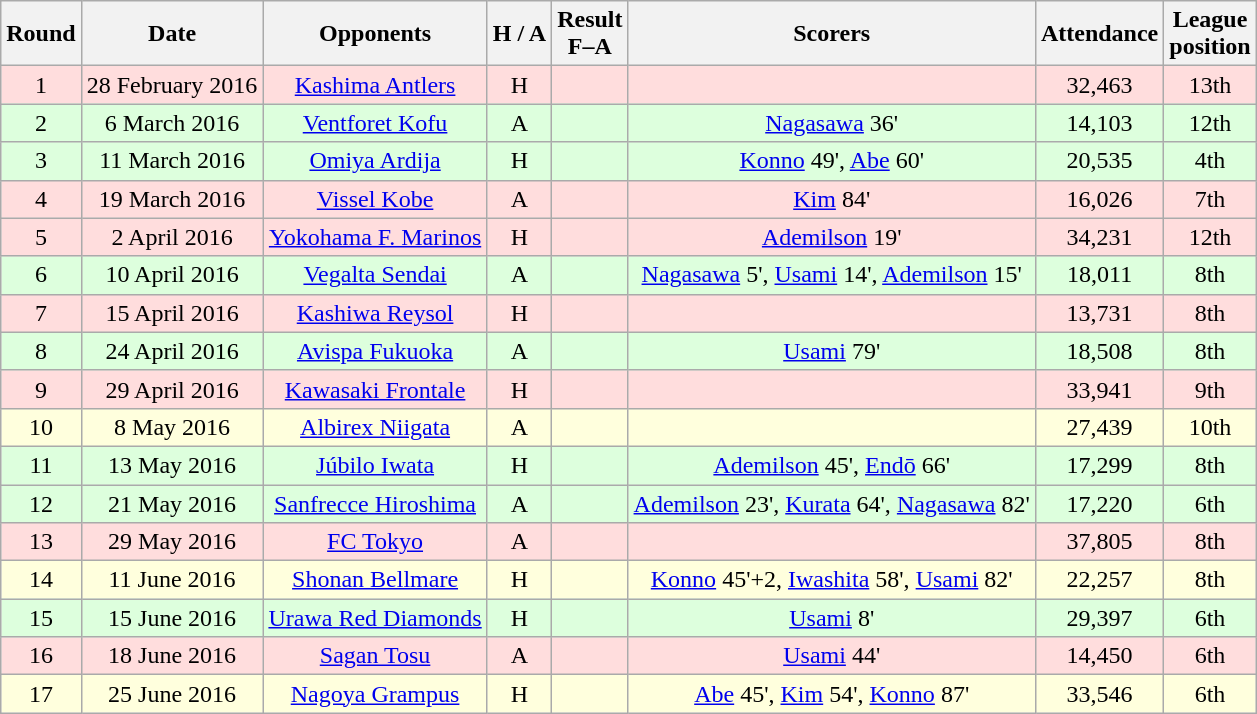<table class="wikitable" style="text-align:center">
<tr>
<th>Round</th>
<th>Date</th>
<th>Opponents</th>
<th>H / A</th>
<th>Result<br>F–A</th>
<th>Scorers</th>
<th>Attendance</th>
<th>League<br>position</th>
</tr>
<tr bgcolor="#ffdddd">
<td>1</td>
<td>28 February 2016</td>
<td><a href='#'>Kashima Antlers</a></td>
<td>H</td>
<td></td>
<td></td>
<td>32,463</td>
<td>13th</td>
</tr>
<tr bgcolor="#ddffdd">
<td>2</td>
<td>6 March 2016</td>
<td><a href='#'>Ventforet Kofu</a></td>
<td>A</td>
<td></td>
<td><a href='#'>Nagasawa</a> 36'</td>
<td>14,103</td>
<td>12th</td>
</tr>
<tr bgcolor="#ddffdd">
<td>3</td>
<td>11 March 2016</td>
<td><a href='#'>Omiya Ardija</a></td>
<td>H</td>
<td></td>
<td><a href='#'>Konno</a> 49', <a href='#'>Abe</a> 60'</td>
<td>20,535</td>
<td>4th</td>
</tr>
<tr bgcolor="#ffdddd">
<td>4</td>
<td>19 March 2016</td>
<td><a href='#'>Vissel Kobe</a></td>
<td>A</td>
<td></td>
<td><a href='#'>Kim</a> 84'</td>
<td>16,026</td>
<td>7th</td>
</tr>
<tr bgcolor="#ffdddd">
<td>5</td>
<td>2 April 2016</td>
<td><a href='#'>Yokohama F. Marinos</a></td>
<td>H</td>
<td></td>
<td><a href='#'>Ademilson</a> 19'</td>
<td>34,231</td>
<td>12th</td>
</tr>
<tr bgcolor="#ddffdd">
<td>6</td>
<td>10 April 2016</td>
<td><a href='#'>Vegalta Sendai</a></td>
<td>A</td>
<td></td>
<td><a href='#'>Nagasawa</a> 5', <a href='#'>Usami</a> 14', <a href='#'>Ademilson</a> 15'</td>
<td>18,011</td>
<td>8th</td>
</tr>
<tr bgcolor="#ffdddd">
<td>7</td>
<td>15 April 2016</td>
<td><a href='#'>Kashiwa Reysol</a></td>
<td>H</td>
<td></td>
<td></td>
<td>13,731</td>
<td>8th</td>
</tr>
<tr bgcolor="#ddffdd">
<td>8</td>
<td>24 April 2016</td>
<td><a href='#'>Avispa Fukuoka</a></td>
<td>A</td>
<td></td>
<td><a href='#'>Usami</a> 79'</td>
<td>18,508</td>
<td>8th</td>
</tr>
<tr bgcolor="#ffdddd">
<td>9</td>
<td>29 April 2016</td>
<td><a href='#'>Kawasaki Frontale</a></td>
<td>H</td>
<td></td>
<td></td>
<td>33,941</td>
<td>9th</td>
</tr>
<tr bgcolor="#ffffdd">
<td>10</td>
<td>8 May 2016</td>
<td><a href='#'>Albirex Niigata</a></td>
<td>A</td>
<td></td>
<td></td>
<td>27,439</td>
<td>10th</td>
</tr>
<tr bgcolor="#ddffdd">
<td>11</td>
<td>13 May 2016</td>
<td><a href='#'>Júbilo Iwata</a></td>
<td>H</td>
<td></td>
<td><a href='#'>Ademilson</a> 45', <a href='#'>Endō</a> 66'</td>
<td>17,299</td>
<td>8th</td>
</tr>
<tr bgcolor="#ddffdd">
<td>12</td>
<td>21 May 2016</td>
<td><a href='#'>Sanfrecce Hiroshima</a></td>
<td>A</td>
<td></td>
<td><a href='#'>Ademilson</a> 23', <a href='#'>Kurata</a> 64', <a href='#'>Nagasawa</a> 82'</td>
<td>17,220</td>
<td>6th</td>
</tr>
<tr bgcolor="#ffdddd">
<td>13</td>
<td>29 May 2016</td>
<td><a href='#'>FC Tokyo</a></td>
<td>A</td>
<td></td>
<td></td>
<td>37,805</td>
<td>8th</td>
</tr>
<tr bgcolor="#ffffdd">
<td>14</td>
<td>11 June 2016</td>
<td><a href='#'>Shonan Bellmare</a></td>
<td>H</td>
<td></td>
<td><a href='#'>Konno</a> 45'+2, <a href='#'>Iwashita</a> 58', <a href='#'>Usami</a> 82'</td>
<td>22,257</td>
<td>8th</td>
</tr>
<tr bgcolor="#ddffdd">
<td>15</td>
<td>15 June 2016</td>
<td><a href='#'>Urawa Red Diamonds</a></td>
<td>H</td>
<td></td>
<td><a href='#'>Usami</a> 8'</td>
<td>29,397</td>
<td>6th</td>
</tr>
<tr bgcolor="#ffdddd">
<td>16</td>
<td>18 June 2016</td>
<td><a href='#'>Sagan Tosu</a></td>
<td>A</td>
<td></td>
<td><a href='#'>Usami</a> 44'</td>
<td>14,450</td>
<td>6th</td>
</tr>
<tr bgcolor="#ffffdd">
<td>17</td>
<td>25 June 2016</td>
<td><a href='#'>Nagoya Grampus</a></td>
<td>H</td>
<td></td>
<td><a href='#'>Abe</a> 45', <a href='#'>Kim</a> 54', <a href='#'>Konno</a> 87'</td>
<td>33,546</td>
<td>6th</td>
</tr>
</table>
